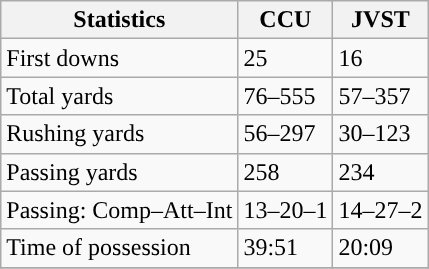<table class="wikitable" style="float: left;">
<tr>
<th>Statistics</th>
<th>CCU</th>
<th>JVST</th>
</tr>
<tr>
<td>First downs</td>
<td>25</td>
<td>16</td>
</tr>
<tr>
<td>Total yards</td>
<td>76–555</td>
<td>57–357</td>
</tr>
<tr>
<td>Rushing yards</td>
<td>56–297</td>
<td>30–123</td>
</tr>
<tr>
<td>Passing yards</td>
<td>258</td>
<td>234</td>
</tr>
<tr>
<td>Passing: Comp–Att–Int</td>
<td>13–20–1</td>
<td>14–27–2</td>
</tr>
<tr>
<td>Time of possession</td>
<td>39:51</td>
<td>20:09</td>
</tr>
<tr>
</tr>
</table>
